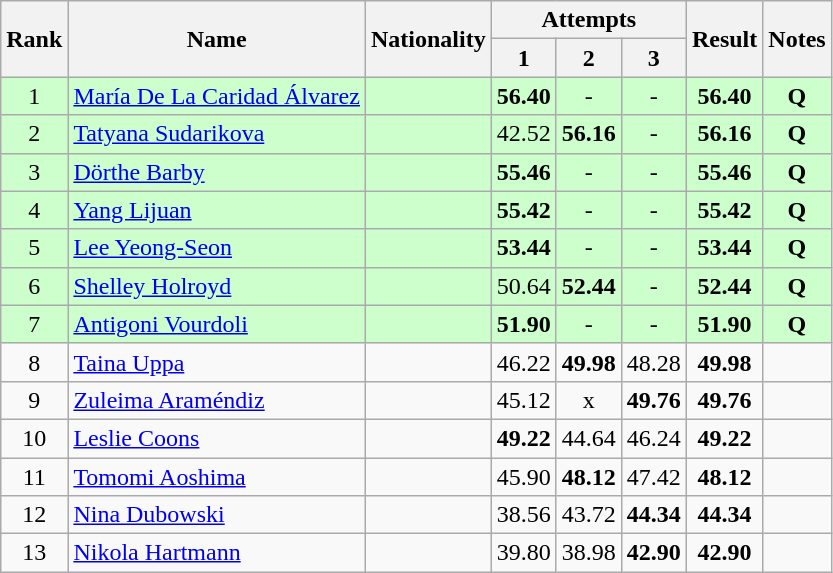<table class="wikitable sortable" style="text-align:center">
<tr>
<th rowspan=2>Rank</th>
<th rowspan=2>Name</th>
<th rowspan=2>Nationality</th>
<th colspan=3>Attempts</th>
<th rowspan=2>Result</th>
<th rowspan=2>Notes</th>
</tr>
<tr>
<th>1</th>
<th>2</th>
<th>3</th>
</tr>
<tr bgcolor=ccffcc>
<td>1</td>
<td align=left><a href='#'>María De La Caridad Álvarez</a></td>
<td align=left></td>
<td><strong>56.40</strong></td>
<td>-</td>
<td>-</td>
<td><strong>56.40</strong></td>
<td><strong>Q</strong></td>
</tr>
<tr bgcolor=ccffcc>
<td>2</td>
<td align=left><a href='#'>Tatyana Sudarikova</a></td>
<td align=left></td>
<td>42.52</td>
<td><strong>56.16</strong></td>
<td>-</td>
<td><strong>56.16</strong></td>
<td><strong>Q</strong></td>
</tr>
<tr bgcolor=ccffcc>
<td>3</td>
<td align=left><a href='#'>Dörthe Barby</a></td>
<td align=left></td>
<td><strong>55.46</strong></td>
<td>-</td>
<td>-</td>
<td><strong>55.46</strong></td>
<td><strong>Q</strong></td>
</tr>
<tr bgcolor=ccffcc>
<td>4</td>
<td align=left><a href='#'>Yang Lijuan</a></td>
<td align=left></td>
<td><strong>55.42</strong></td>
<td>-</td>
<td>-</td>
<td><strong>55.42</strong></td>
<td><strong>Q</strong></td>
</tr>
<tr bgcolor=ccffcc>
<td>5</td>
<td align=left><a href='#'>Lee Yeong-Seon</a></td>
<td align=left></td>
<td><strong>53.44</strong></td>
<td>-</td>
<td>-</td>
<td><strong>53.44</strong></td>
<td><strong>Q</strong></td>
</tr>
<tr bgcolor=ccffcc>
<td>6</td>
<td align=left><a href='#'>Shelley Holroyd</a></td>
<td align=left></td>
<td>50.64</td>
<td><strong>52.44</strong></td>
<td>-</td>
<td><strong>52.44</strong></td>
<td><strong>Q</strong></td>
</tr>
<tr bgcolor=ccffcc>
<td>7</td>
<td align=left><a href='#'>Antigoni Vourdoli</a></td>
<td align=left></td>
<td><strong>51.90</strong></td>
<td>-</td>
<td>-</td>
<td><strong>51.90</strong></td>
<td><strong>Q</strong></td>
</tr>
<tr>
<td>8</td>
<td align=left><a href='#'>Taina Uppa</a></td>
<td align=left></td>
<td>46.22</td>
<td><strong>49.98</strong></td>
<td>48.28</td>
<td><strong>49.98</strong></td>
<td></td>
</tr>
<tr>
<td>9</td>
<td align=left><a href='#'>Zuleima Araméndiz</a></td>
<td align=left></td>
<td>45.12</td>
<td>x</td>
<td><strong>49.76</strong></td>
<td><strong>49.76</strong></td>
<td></td>
</tr>
<tr>
<td>10</td>
<td align=left><a href='#'>Leslie Coons</a></td>
<td align=left></td>
<td><strong>49.22</strong></td>
<td>44.64</td>
<td>46.24</td>
<td><strong>49.22</strong></td>
<td></td>
</tr>
<tr>
<td>11</td>
<td align=left><a href='#'>Tomomi Aoshima</a></td>
<td align=left></td>
<td>45.90</td>
<td><strong>48.12</strong></td>
<td>47.42</td>
<td><strong>48.12</strong></td>
<td></td>
</tr>
<tr>
<td>12</td>
<td align=left><a href='#'>Nina Dubowski</a></td>
<td align=left></td>
<td>38.56</td>
<td>43.72</td>
<td><strong>44.34</strong></td>
<td><strong>44.34</strong></td>
<td></td>
</tr>
<tr>
<td>13</td>
<td align=left><a href='#'>Nikola Hartmann</a></td>
<td align=left></td>
<td>39.80</td>
<td>38.98</td>
<td><strong>42.90</strong></td>
<td><strong>42.90</strong></td>
<td></td>
</tr>
</table>
